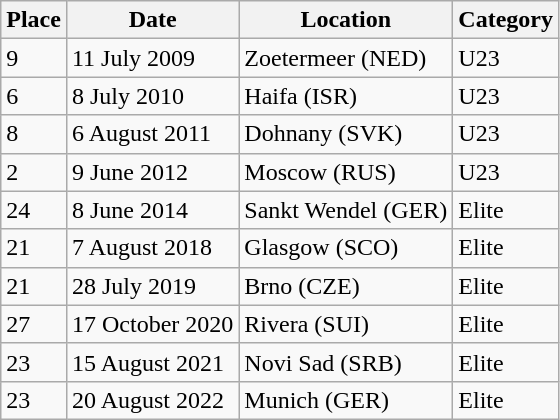<table class="wikitable">
<tr>
<th>Place</th>
<th>Date</th>
<th>Location</th>
<th>Category</th>
</tr>
<tr>
<td>9</td>
<td>11 July 2009</td>
<td>Zoetermeer (NED)</td>
<td>U23</td>
</tr>
<tr>
<td>6</td>
<td>8 July 2010</td>
<td>Haifa (ISR)</td>
<td>U23</td>
</tr>
<tr>
<td>8</td>
<td>6 August 2011</td>
<td>Dohnany (SVK)</td>
<td>U23</td>
</tr>
<tr>
<td>2</td>
<td>9 June 2012</td>
<td>Moscow (RUS)</td>
<td>U23</td>
</tr>
<tr>
<td>24</td>
<td>8 June 2014</td>
<td>Sankt Wendel (GER)</td>
<td>Elite</td>
</tr>
<tr>
<td>21</td>
<td>7 August 2018</td>
<td>Glasgow (SCO)</td>
<td>Elite</td>
</tr>
<tr>
<td>21</td>
<td>28 July 2019</td>
<td>Brno (CZE)</td>
<td>Elite</td>
</tr>
<tr>
<td>27</td>
<td>17 October 2020</td>
<td>Rivera (SUI)</td>
<td>Elite</td>
</tr>
<tr>
<td>23</td>
<td>15 August 2021</td>
<td>Novi Sad (SRB)</td>
<td>Elite</td>
</tr>
<tr>
<td>23</td>
<td>20 August 2022</td>
<td>Munich (GER)</td>
<td>Elite</td>
</tr>
</table>
